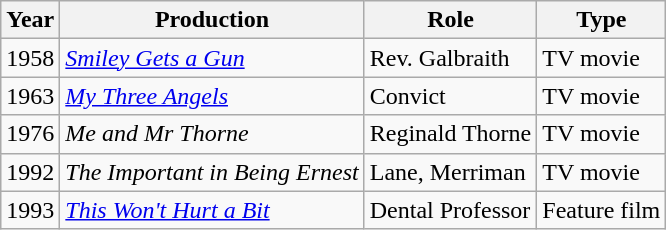<table class="wikitable">
<tr>
<th>Year</th>
<th>Production</th>
<th>Role</th>
<th>Type</th>
</tr>
<tr>
<td>1958</td>
<td><em><a href='#'>Smiley Gets a Gun</a></em></td>
<td>Rev. Galbraith</td>
<td>TV movie</td>
</tr>
<tr>
<td>1963</td>
<td><em><a href='#'>My Three Angels</a></em></td>
<td>Convict</td>
<td>TV movie</td>
</tr>
<tr>
<td>1976</td>
<td><em>Me and Mr Thorne</em></td>
<td>Reginald Thorne</td>
<td>TV movie</td>
</tr>
<tr>
<td>1992</td>
<td><em>The Important in Being Ernest</em></td>
<td>Lane, Merriman</td>
<td>TV movie</td>
</tr>
<tr>
<td>1993</td>
<td><em><a href='#'>This Won't Hurt a Bit</a></em></td>
<td>Dental Professor</td>
<td>Feature film</td>
</tr>
</table>
